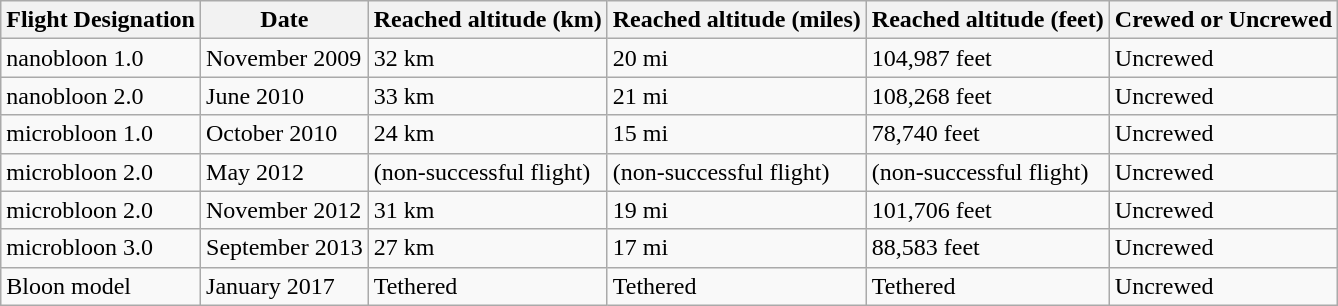<table class="wikitable sortable">
<tr>
<th>Flight Designation</th>
<th>Date</th>
<th>Reached altitude (km)</th>
<th>Reached altitude (miles)</th>
<th>Reached altitude (feet)</th>
<th>Crewed or Uncrewed</th>
</tr>
<tr>
<td>nanobloon 1.0</td>
<td>November 2009</td>
<td>32 km</td>
<td>20 mi</td>
<td>104,987 feet</td>
<td>Uncrewed</td>
</tr>
<tr>
<td>nanobloon 2.0</td>
<td>June 2010</td>
<td>33 km</td>
<td>21 mi</td>
<td>108,268 feet</td>
<td>Uncrewed</td>
</tr>
<tr>
<td>microbloon 1.0</td>
<td>October 2010</td>
<td>24 km</td>
<td>15 mi</td>
<td>78,740 feet</td>
<td>Uncrewed</td>
</tr>
<tr>
<td>microbloon 2.0</td>
<td>May 2012</td>
<td>(non-successful flight)</td>
<td>(non-successful flight)</td>
<td>(non-successful flight)</td>
<td>Uncrewed</td>
</tr>
<tr>
<td>microbloon 2.0</td>
<td>November 2012</td>
<td>31 km</td>
<td>19 mi</td>
<td>101,706 feet</td>
<td>Uncrewed</td>
</tr>
<tr>
<td>microbloon 3.0</td>
<td>September 2013</td>
<td>27 km</td>
<td>17 mi</td>
<td>88,583 feet</td>
<td>Uncrewed</td>
</tr>
<tr>
<td>Bloon model</td>
<td>January 2017</td>
<td>Tethered</td>
<td>Tethered</td>
<td>Tethered</td>
<td>Uncrewed</td>
</tr>
</table>
